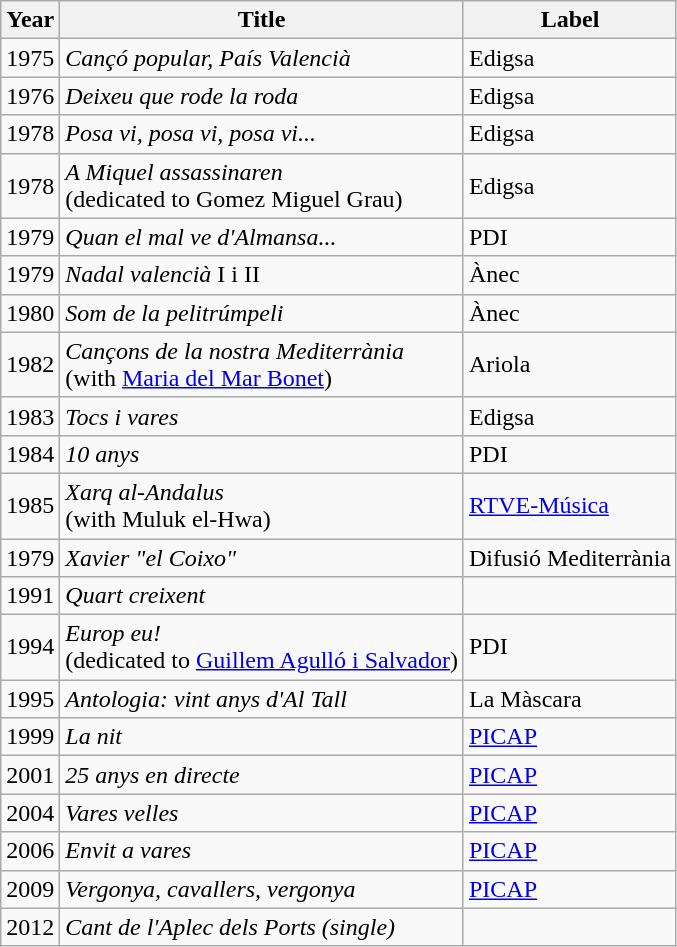<table class="wikitable sortable">
<tr>
<th>Year</th>
<th>Title</th>
<th>Label</th>
</tr>
<tr>
<td>1975</td>
<td><em>Cançó popular, País Valencià</em></td>
<td>Edigsa</td>
</tr>
<tr>
<td>1976</td>
<td><em>Deixeu que rode la roda</em></td>
<td>Edigsa</td>
</tr>
<tr>
<td>1978</td>
<td><em>Posa vi, posa vi, posa vi...</em></td>
<td>Edigsa</td>
</tr>
<tr>
<td>1978</td>
<td><em>A Miquel assassinaren</em><br>(dedicated to Gomez Miguel Grau)</td>
<td>Edigsa</td>
</tr>
<tr>
<td>1979</td>
<td><em>Quan el mal ve d'Almansa...</em></td>
<td>PDI</td>
</tr>
<tr>
<td>1979</td>
<td><em>Nadal valencià</em> I i II</td>
<td>Ànec</td>
</tr>
<tr>
<td>1980</td>
<td><em>Som de la pelitrúmpeli</em></td>
<td>Ànec</td>
</tr>
<tr>
<td>1982</td>
<td><em>Cançons de la nostra Mediterrània</em><br>(with <a href='#'>Maria del Mar Bonet</a>)</td>
<td>Ariola</td>
</tr>
<tr>
<td>1983</td>
<td><em>Tocs i vares</em></td>
<td>Edigsa</td>
</tr>
<tr>
<td>1984</td>
<td><em>10 anys</em></td>
<td>PDI</td>
</tr>
<tr>
<td>1985</td>
<td><em>Xarq al-Andalus</em><br>(with Muluk el-Hwa)</td>
<td><a href='#'>RTVE-Música</a></td>
</tr>
<tr>
<td>1979</td>
<td><em>Xavier "el Coixo"</em></td>
<td>Difusió Mediterrània</td>
</tr>
<tr>
<td>1991</td>
<td><em>Quart creixent</em></td>
<td></td>
</tr>
<tr>
<td>1994</td>
<td><em>Europ eu!</em><br>(dedicated to <a href='#'>Guillem Agulló i Salvador</a>)</td>
<td>PDI</td>
</tr>
<tr>
<td>1995</td>
<td><em>Antologia: vint anys d'Al Tall</em></td>
<td>La Màscara</td>
</tr>
<tr>
<td>1999</td>
<td><em>La nit</em></td>
<td><a href='#'>PICAP</a></td>
</tr>
<tr>
<td>2001</td>
<td><em>25 anys en directe</em></td>
<td><a href='#'>PICAP</a></td>
</tr>
<tr>
<td>2004</td>
<td><em>Vares velles</em></td>
<td><a href='#'>PICAP</a></td>
</tr>
<tr>
<td>2006</td>
<td><em>Envit a vares</em></td>
<td><a href='#'>PICAP</a></td>
</tr>
<tr>
<td>2009</td>
<td><em>Vergonya, cavallers, vergonya</em></td>
<td><a href='#'>PICAP</a></td>
</tr>
<tr>
<td>2012</td>
<td><em>Cant de l'Aplec dels Ports (single)</em></td>
<td></td>
</tr>
</table>
